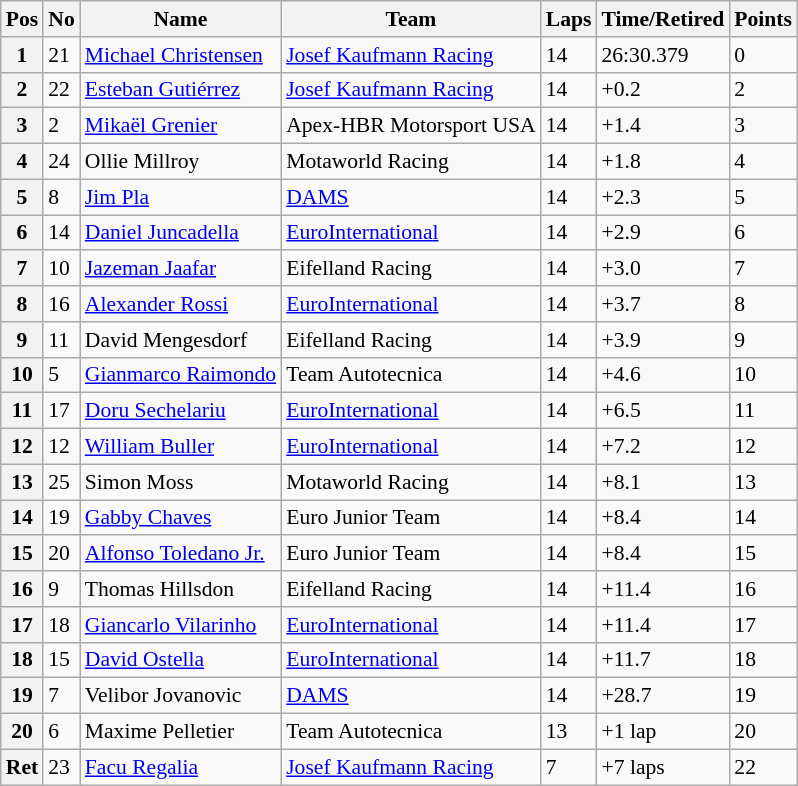<table class="wikitable mw-collapsible mw-collapsed" style="font-size: 90%">
<tr>
<th>Pos</th>
<th>No</th>
<th>Name</th>
<th>Team</th>
<th>Laps</th>
<th>Time/Retired</th>
<th>Points</th>
</tr>
<tr>
<th>1</th>
<td>21</td>
<td> <a href='#'>Michael Christensen</a></td>
<td><a href='#'>Josef Kaufmann Racing</a></td>
<td>14</td>
<td>26:30.379</td>
<td>0</td>
</tr>
<tr>
<th>2</th>
<td>22</td>
<td> <a href='#'>Esteban Gutiérrez</a></td>
<td><a href='#'>Josef Kaufmann Racing</a></td>
<td>14</td>
<td>+0.2</td>
<td>2</td>
</tr>
<tr>
<th>3</th>
<td>2</td>
<td> <a href='#'>Mikaël Grenier</a></td>
<td>Apex-HBR Motorsport USA</td>
<td>14</td>
<td>+1.4</td>
<td>3</td>
</tr>
<tr>
<th>4</th>
<td>24</td>
<td> Ollie Millroy</td>
<td>Motaworld Racing</td>
<td>14</td>
<td>+1.8</td>
<td>4</td>
</tr>
<tr>
<th>5</th>
<td>8</td>
<td> <a href='#'>Jim Pla</a></td>
<td><a href='#'>DAMS</a></td>
<td>14</td>
<td>+2.3</td>
<td>5</td>
</tr>
<tr>
<th>6</th>
<td>14</td>
<td> <a href='#'>Daniel Juncadella</a></td>
<td><a href='#'>EuroInternational</a></td>
<td>14</td>
<td>+2.9</td>
<td>6</td>
</tr>
<tr>
<th>7</th>
<td>10</td>
<td> <a href='#'>Jazeman Jaafar</a></td>
<td>Eifelland Racing</td>
<td>14</td>
<td>+3.0</td>
<td>7</td>
</tr>
<tr>
<th>8</th>
<td>16</td>
<td> <a href='#'>Alexander Rossi</a></td>
<td><a href='#'>EuroInternational</a></td>
<td>14</td>
<td>+3.7</td>
<td>8</td>
</tr>
<tr>
<th>9</th>
<td>11</td>
<td> David Mengesdorf</td>
<td>Eifelland Racing</td>
<td>14</td>
<td>+3.9</td>
<td>9</td>
</tr>
<tr>
<th>10</th>
<td>5</td>
<td> <a href='#'>Gianmarco Raimondo</a></td>
<td>Team Autotecnica</td>
<td>14</td>
<td>+4.6</td>
<td>10</td>
</tr>
<tr>
<th>11</th>
<td>17</td>
<td> <a href='#'>Doru Sechelariu</a></td>
<td><a href='#'>EuroInternational</a></td>
<td>14</td>
<td>+6.5</td>
<td>11</td>
</tr>
<tr>
<th>12</th>
<td>12</td>
<td> <a href='#'>William Buller</a></td>
<td><a href='#'>EuroInternational</a></td>
<td>14</td>
<td>+7.2</td>
<td>12</td>
</tr>
<tr>
<th>13</th>
<td>25</td>
<td> Simon Moss</td>
<td>Motaworld Racing</td>
<td>14</td>
<td>+8.1</td>
<td>13</td>
</tr>
<tr>
<th>14</th>
<td>19</td>
<td> <a href='#'>Gabby Chaves</a></td>
<td>Euro Junior Team</td>
<td>14</td>
<td>+8.4</td>
<td>14</td>
</tr>
<tr>
<th>15</th>
<td>20</td>
<td> <a href='#'>Alfonso Toledano Jr.</a></td>
<td>Euro Junior Team</td>
<td>14</td>
<td>+8.4</td>
<td>15</td>
</tr>
<tr>
<th>16</th>
<td>9</td>
<td> Thomas Hillsdon</td>
<td>Eifelland Racing</td>
<td>14</td>
<td>+11.4</td>
<td>16</td>
</tr>
<tr>
<th>17</th>
<td>18</td>
<td> <a href='#'>Giancarlo Vilarinho</a></td>
<td><a href='#'>EuroInternational</a></td>
<td>14</td>
<td>+11.4</td>
<td>17</td>
</tr>
<tr>
<th>18</th>
<td>15</td>
<td> <a href='#'>David Ostella</a></td>
<td><a href='#'>EuroInternational</a></td>
<td>14</td>
<td>+11.7</td>
<td>18</td>
</tr>
<tr>
<th>19</th>
<td>7</td>
<td> Velibor Jovanovic</td>
<td><a href='#'>DAMS</a></td>
<td>14</td>
<td>+28.7</td>
<td>19</td>
</tr>
<tr>
<th>20</th>
<td>6</td>
<td> Maxime Pelletier</td>
<td>Team Autotecnica</td>
<td>13</td>
<td>+1 lap</td>
<td>20</td>
</tr>
<tr>
<th>Ret</th>
<td>23</td>
<td> <a href='#'>Facu Regalia</a></td>
<td><a href='#'>Josef Kaufmann Racing</a></td>
<td>7</td>
<td>+7 laps</td>
<td>22</td>
</tr>
</table>
